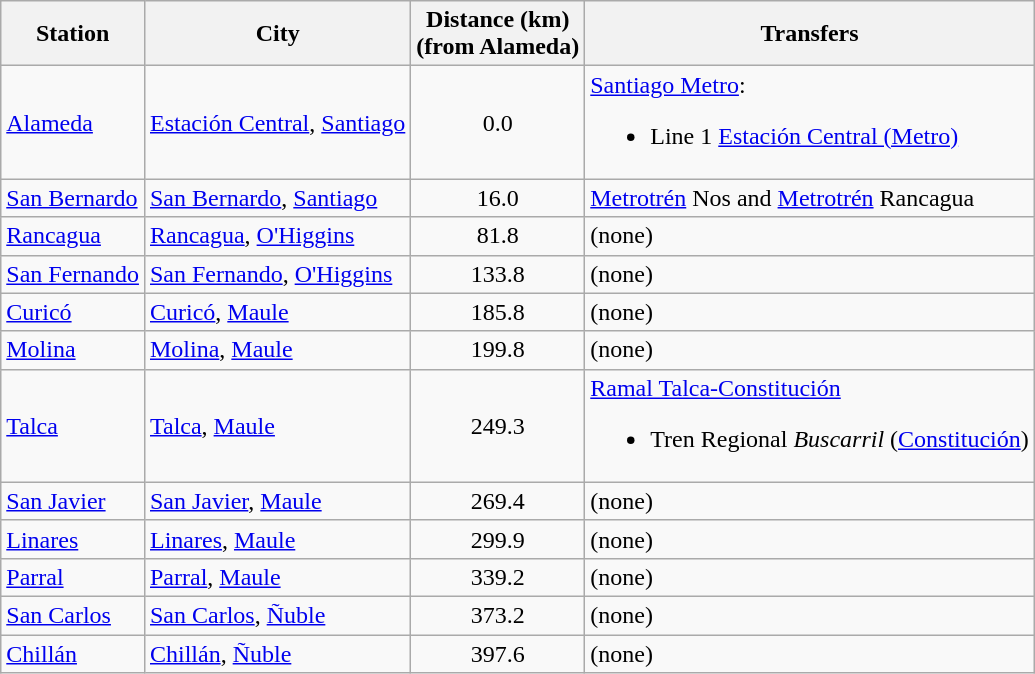<table class=wikitable>
<tr>
<th>Station</th>
<th>City</th>
<th>Distance (km)<br>(from Alameda)</th>
<th>Transfers</th>
</tr>
<tr>
<td><a href='#'>Alameda</a></td>
<td><a href='#'>Estación Central</a>, <a href='#'>Santiago</a></td>
<td align=center>0.0</td>
<td><a href='#'>Santiago Metro</a>:<br><ul><li>Line 1 <a href='#'>Estación Central (Metro)</a></li></ul></td>
</tr>
<tr>
<td><a href='#'>San Bernardo</a></td>
<td><a href='#'>San Bernardo</a>, <a href='#'>Santiago</a></td>
<td align=center>16.0</td>
<td><a href='#'>Metrotrén</a> Nos and <a href='#'>Metrotrén</a> Rancagua</td>
</tr>
<tr>
<td><a href='#'>Rancagua</a></td>
<td><a href='#'>Rancagua</a>, <a href='#'>O'Higgins</a></td>
<td align=center>81.8</td>
<td>(none)</td>
</tr>
<tr>
<td><a href='#'>San Fernando</a></td>
<td><a href='#'>San Fernando</a>, <a href='#'>O'Higgins</a></td>
<td align=center>133.8</td>
<td>(none)</td>
</tr>
<tr>
<td><a href='#'>Curicó</a></td>
<td><a href='#'>Curicó</a>, <a href='#'>Maule</a></td>
<td align=center>185.8</td>
<td>(none)</td>
</tr>
<tr>
<td><a href='#'>Molina</a></td>
<td><a href='#'>Molina</a>, <a href='#'>Maule</a></td>
<td align=center>199.8</td>
<td>(none)</td>
</tr>
<tr>
<td><a href='#'>Talca</a></td>
<td><a href='#'>Talca</a>, <a href='#'>Maule</a></td>
<td align=center>249.3</td>
<td><a href='#'>Ramal Talca-Constitución</a><br><ul><li>Tren Regional <em>Buscarril</em> (<a href='#'>Constitución</a>)</li></ul></td>
</tr>
<tr>
<td><a href='#'>San Javier</a></td>
<td><a href='#'>San Javier</a>, <a href='#'>Maule</a></td>
<td align=center>269.4</td>
<td>(none)</td>
</tr>
<tr>
<td><a href='#'>Linares</a></td>
<td><a href='#'>Linares</a>, <a href='#'>Maule</a></td>
<td align=center>299.9</td>
<td>(none)</td>
</tr>
<tr>
<td><a href='#'>Parral</a></td>
<td><a href='#'>Parral</a>, <a href='#'>Maule</a></td>
<td align=center>339.2</td>
<td>(none)</td>
</tr>
<tr>
<td><a href='#'>San Carlos</a></td>
<td><a href='#'>San Carlos</a>, <a href='#'>Ñuble</a></td>
<td align=center>373.2</td>
<td>(none)</td>
</tr>
<tr>
<td><a href='#'>Chillán</a></td>
<td><a href='#'>Chillán</a>, <a href='#'>Ñuble</a></td>
<td align=center>397.6</td>
<td>(none)</td>
</tr>
</table>
